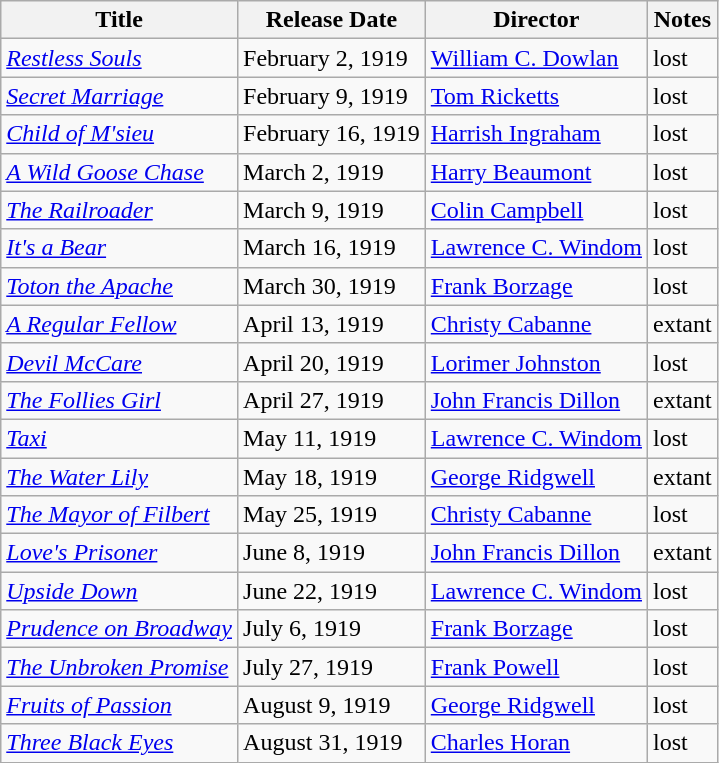<table class="wikitable sortable">
<tr>
<th>Title</th>
<th>Release Date</th>
<th>Director</th>
<th>Notes</th>
</tr>
<tr>
<td><em><a href='#'>Restless Souls</a></em></td>
<td>February 2, 1919</td>
<td><a href='#'>William C. Dowlan</a></td>
<td>lost</td>
</tr>
<tr>
<td><em><a href='#'>Secret Marriage</a></em></td>
<td>February 9, 1919</td>
<td><a href='#'>Tom Ricketts</a></td>
<td>lost</td>
</tr>
<tr>
<td><em><a href='#'>Child of M'sieu</a></em></td>
<td>February 16, 1919</td>
<td><a href='#'>Harrish Ingraham</a></td>
<td>lost</td>
</tr>
<tr>
<td><em><a href='#'>A Wild Goose Chase</a></em></td>
<td>March 2, 1919</td>
<td><a href='#'>Harry Beaumont</a></td>
<td>lost</td>
</tr>
<tr>
<td><em><a href='#'>The Railroader</a></em></td>
<td>March 9, 1919</td>
<td><a href='#'>Colin Campbell</a></td>
<td>lost</td>
</tr>
<tr>
<td><em><a href='#'>It's a Bear</a></em></td>
<td>March 16, 1919</td>
<td><a href='#'>Lawrence C. Windom</a></td>
<td>lost</td>
</tr>
<tr>
<td><em><a href='#'>Toton the Apache</a></em></td>
<td>March 30, 1919</td>
<td><a href='#'>Frank Borzage</a></td>
<td>lost</td>
</tr>
<tr>
<td><em><a href='#'>A Regular Fellow</a></em></td>
<td>April 13, 1919</td>
<td><a href='#'>Christy Cabanne</a></td>
<td>extant</td>
</tr>
<tr>
<td><em><a href='#'>Devil McCare</a></em></td>
<td>April 20, 1919</td>
<td><a href='#'>Lorimer Johnston</a></td>
<td>lost</td>
</tr>
<tr>
<td><em><a href='#'>The Follies Girl</a></em></td>
<td>April 27, 1919</td>
<td><a href='#'>John Francis Dillon</a></td>
<td>extant</td>
</tr>
<tr>
<td><em><a href='#'>Taxi</a></em></td>
<td>May 11, 1919</td>
<td><a href='#'>Lawrence C. Windom</a></td>
<td>lost</td>
</tr>
<tr>
<td><em><a href='#'>The Water Lily</a></em></td>
<td>May 18, 1919</td>
<td><a href='#'>George Ridgwell</a></td>
<td>extant</td>
</tr>
<tr>
<td><em><a href='#'>The Mayor of Filbert</a></em></td>
<td>May 25, 1919</td>
<td><a href='#'>Christy Cabanne</a></td>
<td>lost</td>
</tr>
<tr>
<td><em><a href='#'>Love's Prisoner</a></em></td>
<td>June 8, 1919</td>
<td><a href='#'>John Francis Dillon</a></td>
<td>extant</td>
</tr>
<tr>
<td><em><a href='#'>Upside Down</a></em></td>
<td>June 22, 1919</td>
<td><a href='#'>Lawrence C. Windom</a></td>
<td>lost</td>
</tr>
<tr>
<td><em><a href='#'>Prudence on Broadway</a></em></td>
<td>July 6, 1919</td>
<td><a href='#'>Frank Borzage</a></td>
<td>lost</td>
</tr>
<tr>
<td><em><a href='#'>The Unbroken Promise</a></em></td>
<td>July 27, 1919</td>
<td><a href='#'>Frank Powell</a></td>
<td>lost</td>
</tr>
<tr>
<td><em><a href='#'>Fruits of Passion</a></em></td>
<td>August 9, 1919</td>
<td><a href='#'>George Ridgwell</a></td>
<td>lost</td>
</tr>
<tr>
<td><em><a href='#'>Three Black Eyes</a></em></td>
<td>August 31, 1919</td>
<td><a href='#'>Charles Horan</a></td>
<td>lost</td>
</tr>
</table>
